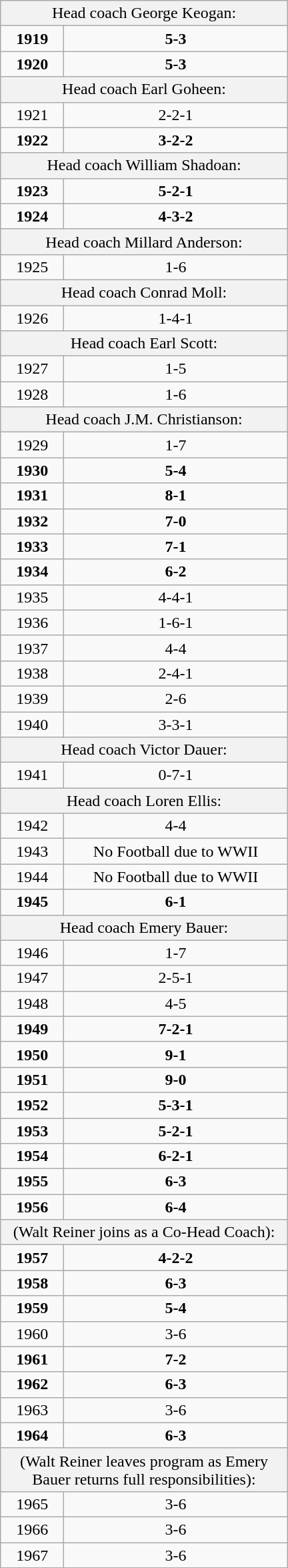<table class="wikitable" style="width:18em; text-align:center; float:left; margin-right:1em">
<tr>
<th colspan=2 style="font-weight:normal">Head coach George Keogan:</th>
</tr>
<tr>
<td><strong>1919</strong></td>
<td><strong> 5-3</strong></td>
</tr>
<tr>
<td><strong>1920</strong></td>
<td><strong> 5-3</strong></td>
</tr>
<tr>
<th colspan=2 style="font-weight:normal">Head coach Earl Goheen:</th>
</tr>
<tr>
<td>1921</td>
<td>2-2-1</td>
</tr>
<tr>
<td><strong>1922</strong></td>
<td><strong> 3-2-2</strong></td>
</tr>
<tr>
<th colspan=2 style="font-weight:normal">Head coach William Shadoan:</th>
</tr>
<tr>
<td><strong>1923</strong></td>
<td><strong> 5-2-1</strong></td>
</tr>
<tr>
<td><strong>1924</strong></td>
<td><strong> 4-3-2</strong></td>
</tr>
<tr>
<th colspan=2 style="font-weight:normal">Head coach Millard Anderson:</th>
</tr>
<tr>
<td>1925</td>
<td>1-6</td>
</tr>
<tr>
<th colspan=2 style="font-weight:normal">Head coach Conrad Moll:</th>
</tr>
<tr>
<td>1926</td>
<td>1-4-1</td>
</tr>
<tr>
<th colspan=2 style="font-weight:normal">Head coach Earl Scott:</th>
</tr>
<tr>
<td>1927</td>
<td>1-5</td>
</tr>
<tr>
<td>1928</td>
<td>1-6</td>
</tr>
<tr>
<th colspan=2 style="font-weight:normal">Head coach J.M. Christianson:</th>
</tr>
<tr>
<td>1929</td>
<td>1-7</td>
</tr>
<tr>
<td><strong>1930</strong></td>
<td><strong> 5-4</strong></td>
</tr>
<tr>
<td><strong>1931</strong></td>
<td><strong> 8-1</strong></td>
</tr>
<tr>
<td><strong>1932</strong></td>
<td><strong> 7-0</strong></td>
</tr>
<tr>
<td><strong>1933</strong></td>
<td><strong> 7-1</strong></td>
</tr>
<tr>
<td><strong>1934</strong></td>
<td><strong> 6-2</strong></td>
</tr>
<tr>
<td>1935</td>
<td>4-4-1</td>
</tr>
<tr>
<td>1936</td>
<td>1-6-1</td>
</tr>
<tr>
<td>1937</td>
<td>4-4</td>
</tr>
<tr>
<td>1938</td>
<td>2-4-1</td>
</tr>
<tr>
<td>1939</td>
<td>2-6</td>
</tr>
<tr>
<td>1940</td>
<td>3-3-1</td>
</tr>
<tr>
<th colspan=2 style="font-weight:normal">Head coach Victor Dauer:</th>
</tr>
<tr>
<td>1941</td>
<td>0-7-1</td>
</tr>
<tr>
<th colspan=2 style="font-weight:normal">Head coach Loren Ellis:</th>
</tr>
<tr>
<td>1942</td>
<td>4-4</td>
</tr>
<tr>
<td>1943</td>
<td>No Football due to WWII</td>
</tr>
<tr>
<td>1944</td>
<td>No Football due to WWII</td>
</tr>
<tr>
<td><strong>1945</strong></td>
<td><strong> 6-1</strong></td>
</tr>
<tr>
<th colspan=2 style="font-weight:normal">Head coach Emery Bauer:</th>
</tr>
<tr>
<td>1946</td>
<td>1-7</td>
</tr>
<tr>
<td>1947</td>
<td>2-5-1</td>
</tr>
<tr>
<td>1948</td>
<td>4-5</td>
</tr>
<tr>
<td><strong>1949</strong></td>
<td><strong> 7-2-1</strong></td>
</tr>
<tr>
<td><strong>1950</strong></td>
<td><strong> 9-1</strong></td>
</tr>
<tr>
<td><strong>1951</strong></td>
<td><strong> 9-0</strong></td>
</tr>
<tr>
<td><strong>1952</strong></td>
<td><strong> 5-3-1</strong></td>
</tr>
<tr>
<td><strong>1953</strong></td>
<td><strong> 5-2-1</strong></td>
</tr>
<tr>
<td><strong>1954</strong></td>
<td><strong> 6-2-1</strong></td>
</tr>
<tr>
<td><strong>1955</strong></td>
<td><strong> 6-3</strong></td>
</tr>
<tr>
<td><strong>1956</strong></td>
<td><strong>6-4</strong></td>
</tr>
<tr>
<th colspan=2 style="font-weight:normal">(Walt Reiner joins as a Co-Head Coach):</th>
</tr>
<tr>
<td><strong>1957</strong></td>
<td><strong> 4-2-2</strong></td>
</tr>
<tr>
<td><strong>1958</strong></td>
<td><strong> 6-3</strong></td>
</tr>
<tr>
<td><strong>1959</strong></td>
<td><strong> 5-4</strong></td>
</tr>
<tr>
<td>1960</td>
<td>3-6</td>
</tr>
<tr>
<td><strong>1961</strong></td>
<td><strong> 7-2</strong></td>
</tr>
<tr>
<td><strong>1962</strong></td>
<td><strong> 6-3</strong></td>
</tr>
<tr>
<td>1963</td>
<td>3-6</td>
</tr>
<tr>
<td><strong>1964</strong></td>
<td><strong> 6-3</strong></td>
</tr>
<tr>
<th colspan=2 style="font-weight:normal">(Walt Reiner leaves program as Emery Bauer returns full responsibilities):</th>
</tr>
<tr>
<td>1965</td>
<td>3-6</td>
</tr>
<tr>
<td>1966</td>
<td>3-6</td>
</tr>
<tr>
<td>1967</td>
<td>3-6</td>
</tr>
<tr>
</tr>
</table>
